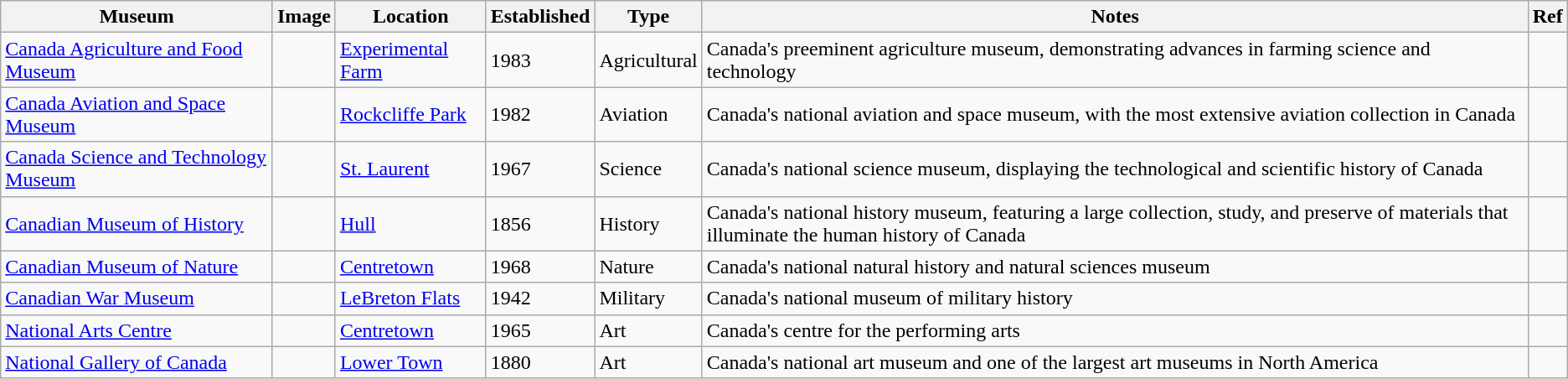<table class="wikitable">
<tr>
<th>Museum</th>
<th>Image</th>
<th>Location</th>
<th>Established</th>
<th>Type</th>
<th>Notes</th>
<th>Ref</th>
</tr>
<tr>
<td><a href='#'>Canada Agriculture and Food Museum</a></td>
<td></td>
<td><a href='#'>Experimental Farm</a></td>
<td>1983</td>
<td>Agricultural</td>
<td>Canada's preeminent agriculture museum, demonstrating advances in farming science and technology</td>
<td></td>
</tr>
<tr>
<td><a href='#'>Canada Aviation and Space Museum</a></td>
<td></td>
<td><a href='#'>Rockcliffe Park</a></td>
<td>1982</td>
<td>Aviation</td>
<td>Canada's national aviation and space museum, with the most extensive aviation collection in Canada</td>
<td></td>
</tr>
<tr>
<td><a href='#'>Canada Science and Technology Museum</a></td>
<td></td>
<td><a href='#'>St. Laurent</a></td>
<td>1967</td>
<td>Science</td>
<td>Canada's national science museum, displaying the technological and scientific history of Canada</td>
<td></td>
</tr>
<tr>
<td><a href='#'>Canadian Museum of History</a></td>
<td></td>
<td><a href='#'>Hull</a></td>
<td>1856</td>
<td>History</td>
<td>Canada's national history museum, featuring a large collection, study, and preserve of materials that illuminate the human history of Canada</td>
<td></td>
</tr>
<tr>
<td><a href='#'>Canadian Museum of Nature</a></td>
<td></td>
<td><a href='#'>Centretown</a></td>
<td>1968</td>
<td>Nature</td>
<td>Canada's national natural history and natural sciences museum</td>
<td></td>
</tr>
<tr>
<td><a href='#'>Canadian War Museum</a></td>
<td></td>
<td><a href='#'>LeBreton Flats</a></td>
<td>1942</td>
<td>Military</td>
<td>Canada's national museum of military history</td>
<td></td>
</tr>
<tr>
<td><a href='#'>National Arts Centre</a></td>
<td></td>
<td><a href='#'>Centretown</a></td>
<td>1965</td>
<td>Art</td>
<td>Canada's centre for the performing arts</td>
<td></td>
</tr>
<tr>
<td><a href='#'>National Gallery of Canada</a></td>
<td></td>
<td><a href='#'>Lower Town</a></td>
<td>1880</td>
<td>Art</td>
<td>Canada's national art museum and one of the largest art museums in North America</td>
<td></td>
</tr>
</table>
